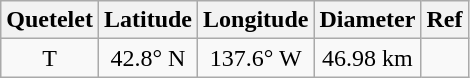<table class="wikitable" style="text-align: center;">
<tr>
<th>Quetelet</th>
<th>Latitude</th>
<th>Longitude</th>
<th>Diameter</th>
<th>Ref</th>
</tr>
<tr>
<td>T</td>
<td>42.8° N</td>
<td>137.6° W</td>
<td>46.98 km</td>
<td></td>
</tr>
</table>
